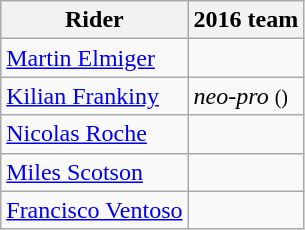<table class="wikitable">
<tr>
<th>Rider</th>
<th>2016 team</th>
</tr>
<tr>
<td><a href='#'>Martin Elmiger</a></td>
<td></td>
</tr>
<tr>
<td><a href='#'>Kilian Frankiny</a></td>
<td><em>neo-pro</em> <small>()</small></td>
</tr>
<tr>
<td><a href='#'>Nicolas Roche</a></td>
<td></td>
</tr>
<tr>
<td><a href='#'>Miles Scotson</a></td>
<td></td>
</tr>
<tr>
<td><a href='#'>Francisco Ventoso</a></td>
<td></td>
</tr>
</table>
